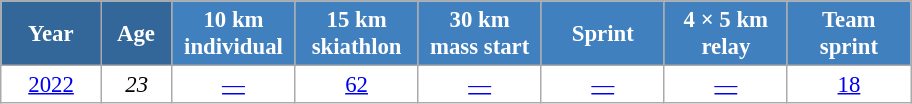<table class="wikitable" style="font-size:95%; text-align:center; border:grey solid 1px; border-collapse:collapse; background:#ffffff;">
<tr>
<th style="background-color:#369; color:white; width:60px;"> Year </th>
<th style="background-color:#369; color:white; width:40px;"> Age </th>
<th style="background-color:#4180be; color:white; width:75px;"> 10 km <br> individual </th>
<th style="background-color:#4180be; color:white; width:75px;"> 15 km <br> skiathlon </th>
<th style="background-color:#4180be; color:white; width:75px;"> 30 km <br> mass start </th>
<th style="background-color:#4180be; color:white; width:75px;"> Sprint </th>
<th style="background-color:#4180be; color:white; width:75px;"> 4 × 5 km <br> relay </th>
<th style="background-color:#4180be; color:white; width:75px;"> Team <br> sprint </th>
</tr>
<tr>
<td><a href='#'>2022</a></td>
<td><em>23</em></td>
<td><a href='#'>—</a></td>
<td><a href='#'>62</a></td>
<td><a href='#'>—</a></td>
<td><a href='#'>—</a></td>
<td><a href='#'>—</a></td>
<td><a href='#'>18</a></td>
</tr>
</table>
